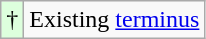<table class="wikitable" style="border: none; text-align:center;font-size:100%;">
<tr>
<td style="background-color:#ddffdd">†</td>
<td>Existing <a href='#'>terminus</a></td>
</tr>
</table>
